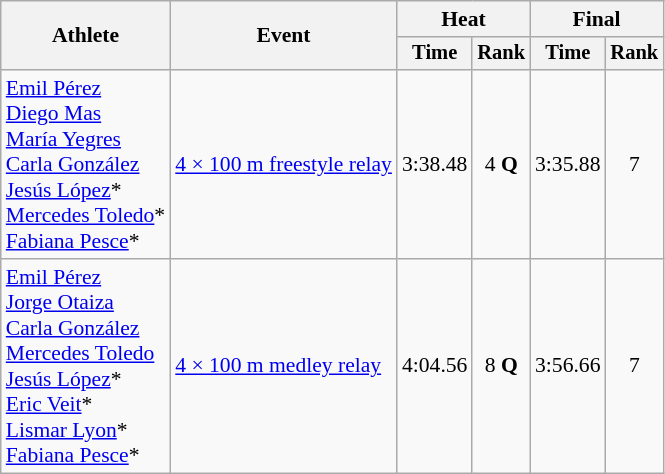<table class=wikitable style=font-size:90%;text-align:center>
<tr>
<th rowspan=2>Athlete</th>
<th rowspan=2>Event</th>
<th colspan=2>Heat</th>
<th colspan=2>Final</th>
</tr>
<tr style=font-size:95%>
<th>Time</th>
<th>Rank</th>
<th>Time</th>
<th>Rank</th>
</tr>
<tr>
<td align=left><a href='#'>Emil Pérez</a><br><a href='#'>Diego Mas</a><br><a href='#'>María Yegres</a><br><a href='#'>Carla González</a><br><a href='#'>Jesús López</a>*<br><a href='#'>Mercedes Toledo</a>*<br><a href='#'>Fabiana Pesce</a>*</td>
<td align=left><a href='#'>4 × 100 m freestyle relay</a></td>
<td>3:38.48</td>
<td>4 <strong>Q</strong></td>
<td>3:35.88</td>
<td>7</td>
</tr>
<tr>
<td align=left><a href='#'>Emil Pérez</a><br><a href='#'>Jorge Otaiza</a><br><a href='#'>Carla González</a><br><a href='#'>Mercedes Toledo</a><br><a href='#'>Jesús López</a>*<br><a href='#'>Eric Veit</a>*<br><a href='#'>Lismar Lyon</a>*<br><a href='#'>Fabiana Pesce</a>*</td>
<td align=left><a href='#'>4 × 100 m medley relay</a></td>
<td>4:04.56</td>
<td>8 <strong>Q</strong></td>
<td>3:56.66</td>
<td>7</td>
</tr>
</table>
